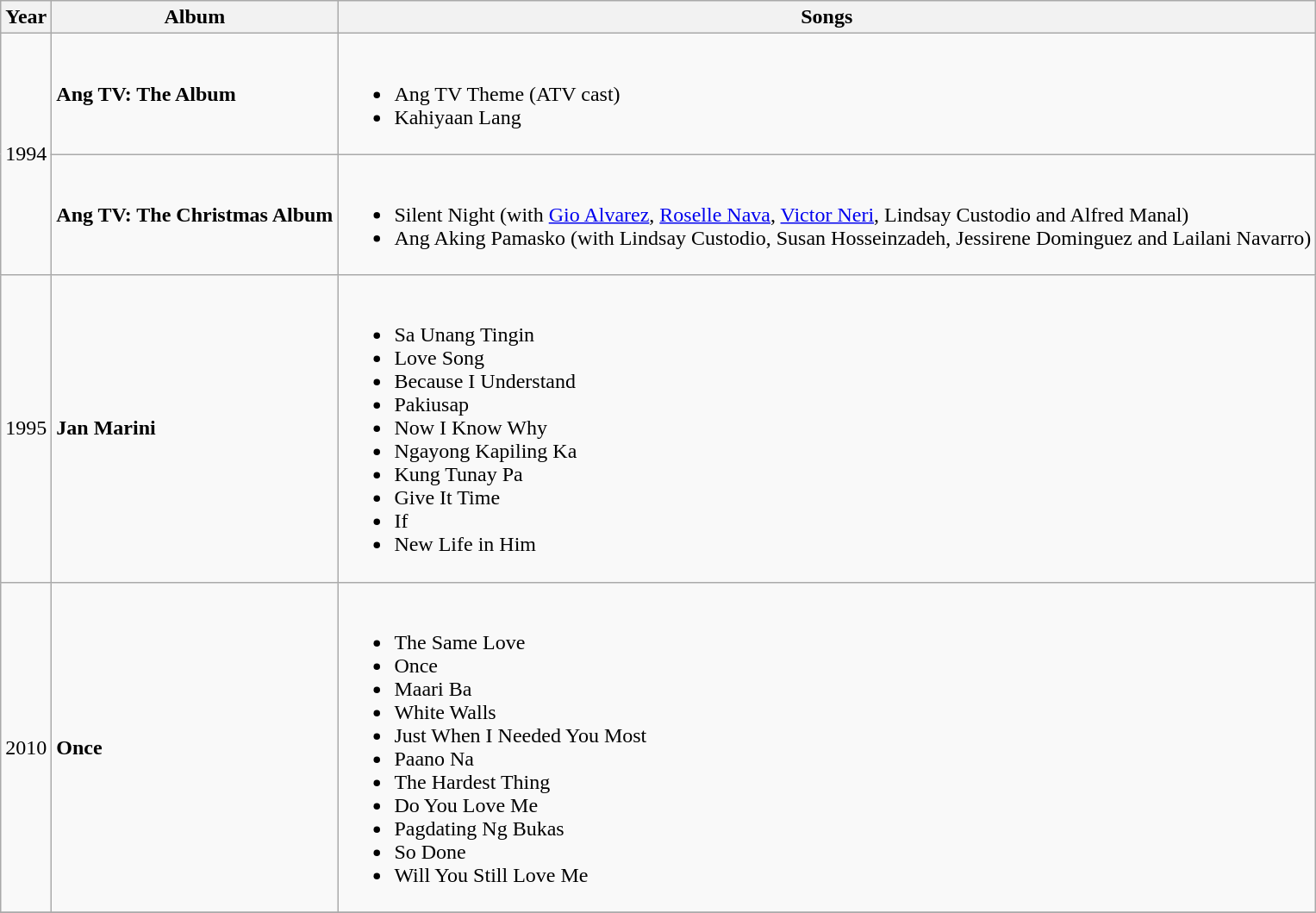<table class="wikitable">
<tr>
<th>Year</th>
<th>Album</th>
<th>Songs</th>
</tr>
<tr>
<td rowspan=2>1994</td>
<td><strong>Ang TV: The Album</strong></td>
<td><br><ul><li>Ang TV Theme (ATV cast)</li><li>Kahiyaan Lang</li></ul></td>
</tr>
<tr>
<td><strong>Ang TV: The Christmas Album</strong></td>
<td><br><ul><li>Silent Night (with <a href='#'>Gio Alvarez</a>, <a href='#'>Roselle Nava</a>, <a href='#'>Victor Neri</a>, Lindsay Custodio and Alfred Manal)</li><li>Ang Aking Pamasko (with Lindsay Custodio, Susan Hosseinzadeh, Jessirene Dominguez and Lailani Navarro)</li></ul></td>
</tr>
<tr>
<td>1995</td>
<td><strong>Jan Marini</strong></td>
<td><br><ul><li>Sa Unang Tingin</li><li>Love Song</li><li>Because I Understand</li><li>Pakiusap</li><li>Now I Know Why</li><li>Ngayong Kapiling Ka</li><li>Kung Tunay Pa</li><li>Give It Time</li><li>If</li><li>New Life in Him</li></ul></td>
</tr>
<tr>
<td>2010</td>
<td><strong>Once</strong></td>
<td><br><ul><li>The Same Love</li><li>Once</li><li>Maari Ba</li><li>White Walls</li><li>Just When I Needed You Most</li><li>Paano Na</li><li>The Hardest Thing</li><li>Do You Love Me</li><li>Pagdating Ng Bukas</li><li>So Done</li><li>Will You Still Love Me</li></ul></td>
</tr>
<tr>
</tr>
</table>
